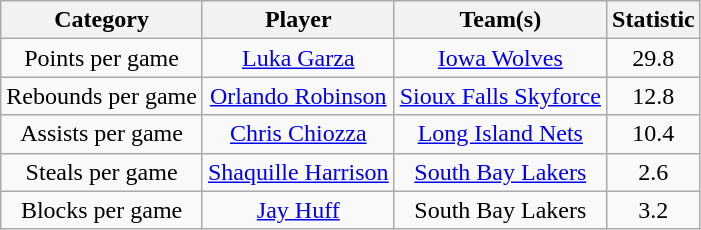<table class="wikitable" style="text-align:center">
<tr>
<th>Category</th>
<th>Player</th>
<th>Team(s)</th>
<th>Statistic</th>
</tr>
<tr>
<td>Points per game</td>
<td><a href='#'>Luka Garza</a></td>
<td><a href='#'>Iowa Wolves</a></td>
<td style="text-align:center">29.8</td>
</tr>
<tr>
<td>Rebounds per game</td>
<td><a href='#'>Orlando Robinson</a></td>
<td><a href='#'>Sioux Falls Skyforce</a></td>
<td style="text-align:center">12.8</td>
</tr>
<tr>
<td>Assists per game</td>
<td><a href='#'>Chris Chiozza</a></td>
<td><a href='#'>Long Island Nets</a></td>
<td style="text-align:center">10.4</td>
</tr>
<tr>
<td>Steals per game</td>
<td><a href='#'>Shaquille Harrison</a></td>
<td><a href='#'>South Bay Lakers</a></td>
<td style="text-align:center">2.6</td>
</tr>
<tr>
<td>Blocks per game</td>
<td><a href='#'>Jay Huff</a></td>
<td>South Bay Lakers</td>
<td style="text-align:center">3.2</td>
</tr>
</table>
